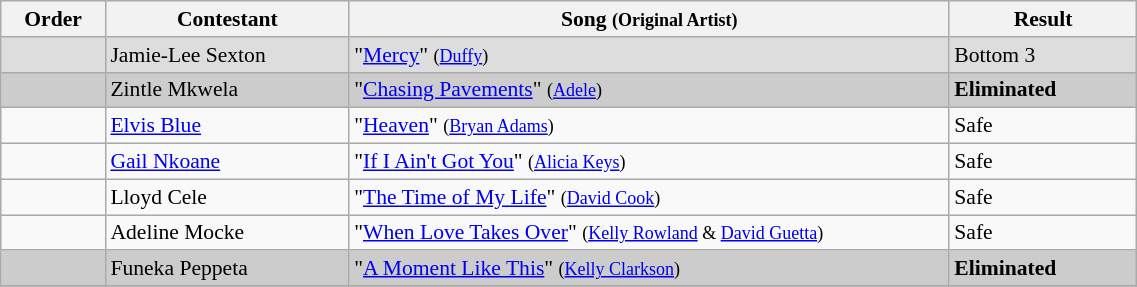<table class="wikitable" style="font-size:90%; width:60%; text-align: left;">
<tr>
<th width="05%">Order</th>
<th width="13%">Contestant</th>
<th width="32%">Song <small>(Original Artist)</small></th>
<th width="10%">Result</th>
</tr>
<tr>
<td bgcolor="DDDDDD"></td>
<td bgcolor="DDDDDD">Jamie-Lee Sexton</td>
<td bgcolor="DDDDDD">"<a href='#'>Mercy</a>" <small>(<a href='#'>Duffy</a>)</small></td>
<td bgcolor="DDDDDD">Bottom 3</td>
</tr>
<tr>
<td bgcolor="CCCCCC"></td>
<td bgcolor="CCCCCC">Zintle Mkwela</td>
<td bgcolor="CCCCCC">"<a href='#'>Chasing Pavements</a>" <small>(<a href='#'>Adele</a>)</small></td>
<td bgcolor="CCCCCC"><strong>Eliminated</strong></td>
</tr>
<tr>
<td></td>
<td><a href='#'>Elvis Blue</a></td>
<td>"<a href='#'>Heaven</a>" <small>(<a href='#'>Bryan Adams</a>)</small></td>
<td>Safe</td>
</tr>
<tr>
<td></td>
<td><a href='#'>Gail Nkoane</a></td>
<td>"<a href='#'>If I Ain't Got You</a>" <small>(<a href='#'>Alicia Keys</a>)</small></td>
<td>Safe</td>
</tr>
<tr>
<td></td>
<td>Lloyd Cele</td>
<td>"<a href='#'>The Time of My Life</a>" <small>(<a href='#'>David Cook</a>)</small></td>
<td>Safe</td>
</tr>
<tr>
<td></td>
<td>Adeline Mocke</td>
<td>"<a href='#'>When Love Takes Over</a>" <small>(<a href='#'>Kelly Rowland</a> & <a href='#'>David Guetta</a>)</small></td>
<td>Safe</td>
</tr>
<tr>
<td bgcolor="CCCCCC"></td>
<td bgcolor="CCCCCC">Funeka Peppeta</td>
<td bgcolor="CCCCCC">"<a href='#'>A Moment Like This</a>" <small>(<a href='#'>Kelly Clarkson</a>)</small></td>
<td bgcolor="CCCCCC"><strong>Eliminated</strong></td>
</tr>
<tr>
</tr>
</table>
